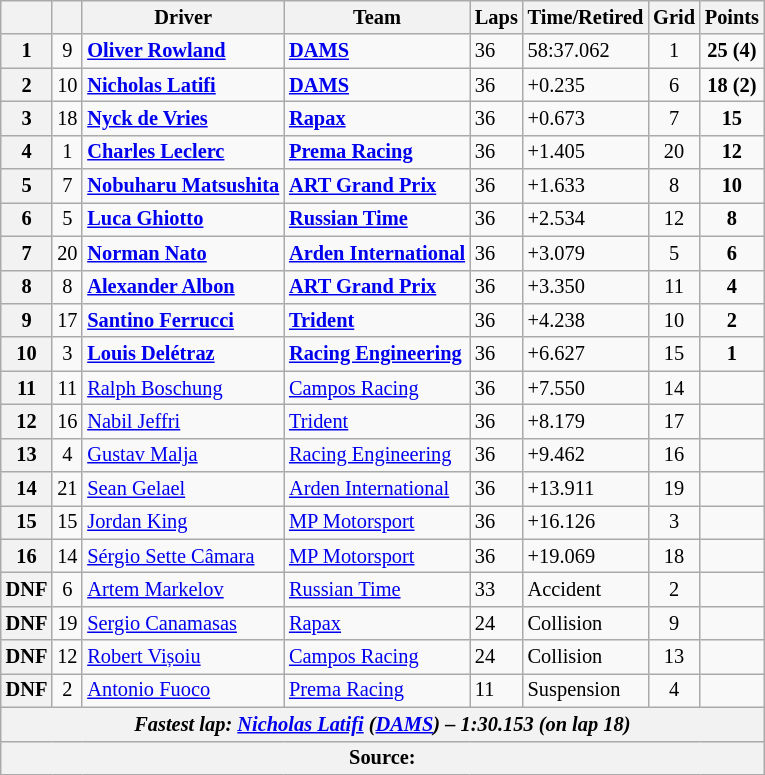<table class="wikitable" style="font-size:85%">
<tr>
<th scope="col"></th>
<th scope="col"></th>
<th scope="col">Driver</th>
<th scope="col">Team</th>
<th scope="col">Laps</th>
<th scope="col">Time/Retired</th>
<th scope="col">Grid</th>
<th scope="col">Points</th>
</tr>
<tr>
<th scope="row">1</th>
<td align="center">9</td>
<td> <strong><a href='#'>Oliver Rowland</a></strong></td>
<td><strong><a href='#'>DAMS</a></strong></td>
<td>36</td>
<td>58:37.062</td>
<td align="center">1</td>
<td align="center"><strong>25 (4)</strong></td>
</tr>
<tr>
<th scope="row">2</th>
<td align="center">10</td>
<td> <strong><a href='#'>Nicholas Latifi</a></strong></td>
<td><strong><a href='#'>DAMS</a></strong></td>
<td>36</td>
<td>+0.235</td>
<td align="center">6</td>
<td align="center"><strong>18 (2)</strong></td>
</tr>
<tr>
<th scope="row">3</th>
<td align="center">18</td>
<td> <strong><a href='#'>Nyck de Vries</a></strong></td>
<td><strong><a href='#'>Rapax</a></strong></td>
<td>36</td>
<td>+0.673</td>
<td align="center">7</td>
<td align="center"><strong>15</strong></td>
</tr>
<tr>
<th scope="row">4</th>
<td align="center">1</td>
<td> <strong><a href='#'>Charles Leclerc</a></strong></td>
<td><strong><a href='#'>Prema Racing</a></strong></td>
<td>36</td>
<td>+1.405</td>
<td align="center">20</td>
<td align="center"><strong>12</strong></td>
</tr>
<tr>
<th scope="row">5</th>
<td align="center">7</td>
<td> <strong><a href='#'>Nobuharu Matsushita</a></strong></td>
<td><strong><a href='#'>ART Grand Prix</a></strong></td>
<td>36</td>
<td>+1.633</td>
<td align="center">8</td>
<td align="center"><strong>10</strong></td>
</tr>
<tr>
<th scope="row">6</th>
<td align="center">5</td>
<td> <strong><a href='#'>Luca Ghiotto</a></strong></td>
<td><strong><a href='#'>Russian Time</a></strong></td>
<td>36</td>
<td>+2.534</td>
<td align="center">12</td>
<td align="center"><strong>8</strong></td>
</tr>
<tr>
<th scope="row">7</th>
<td align="center">20</td>
<td> <strong><a href='#'>Norman Nato</a></strong></td>
<td><strong><a href='#'>Arden International</a></strong></td>
<td>36</td>
<td>+3.079</td>
<td align="center">5</td>
<td align="center"><strong>6</strong></td>
</tr>
<tr>
<th scope="row">8</th>
<td align="center">8</td>
<td> <strong><a href='#'>Alexander Albon</a></strong></td>
<td><strong><a href='#'>ART Grand Prix</a></strong></td>
<td>36</td>
<td>+3.350</td>
<td align="center">11</td>
<td align="center"><strong>4</strong></td>
</tr>
<tr>
<th scope="row">9</th>
<td align="center">17</td>
<td> <strong><a href='#'>Santino Ferrucci</a></strong></td>
<td><strong><a href='#'>Trident</a></strong></td>
<td>36</td>
<td>+4.238</td>
<td align="center">10</td>
<td align="center"><strong>2</strong></td>
</tr>
<tr>
<th scope="row">10</th>
<td align="center">3</td>
<td> <strong><a href='#'>Louis Delétraz</a></strong></td>
<td><strong><a href='#'>Racing Engineering</a></strong></td>
<td>36</td>
<td>+6.627</td>
<td align="center">15</td>
<td align="center"><strong>1</strong></td>
</tr>
<tr>
<th scope="row">11</th>
<td align="center">11</td>
<td> <a href='#'>Ralph Boschung</a></td>
<td><a href='#'>Campos Racing</a></td>
<td>36</td>
<td>+7.550</td>
<td align="center">14</td>
<td></td>
</tr>
<tr>
<th scope="row">12</th>
<td align="center">16</td>
<td> <a href='#'>Nabil Jeffri</a></td>
<td><a href='#'>Trident</a></td>
<td>36</td>
<td>+8.179</td>
<td align="center">17</td>
<td></td>
</tr>
<tr>
<th scope="row">13</th>
<td align="center">4</td>
<td> <a href='#'>Gustav Malja</a></td>
<td><a href='#'>Racing Engineering</a></td>
<td>36</td>
<td>+9.462</td>
<td align="center">16</td>
<td></td>
</tr>
<tr>
<th scope="row">14</th>
<td align="center">21</td>
<td> <a href='#'>Sean Gelael</a></td>
<td><a href='#'>Arden International</a></td>
<td>36</td>
<td>+13.911</td>
<td align="center">19</td>
<td></td>
</tr>
<tr>
<th scope="row">15</th>
<td align="center">15</td>
<td> <a href='#'>Jordan King</a></td>
<td><a href='#'>MP Motorsport</a></td>
<td>36</td>
<td>+16.126</td>
<td align="center">3</td>
<td></td>
</tr>
<tr>
<th scope="row">16</th>
<td align="center">14</td>
<td> <a href='#'>Sérgio Sette Câmara</a></td>
<td><a href='#'>MP Motorsport</a></td>
<td>36</td>
<td>+19.069</td>
<td align="center">18</td>
<td></td>
</tr>
<tr>
<th scope="row">DNF</th>
<td align="center">6</td>
<td> <a href='#'>Artem Markelov</a></td>
<td><a href='#'>Russian Time</a></td>
<td>33</td>
<td>Accident</td>
<td align="center">2</td>
<td></td>
</tr>
<tr>
<th scope="row">DNF</th>
<td align="center">19</td>
<td> <a href='#'>Sergio Canamasas</a></td>
<td><a href='#'>Rapax</a></td>
<td>24</td>
<td>Collision</td>
<td align="center">9</td>
<td></td>
</tr>
<tr>
<th scope="row">DNF</th>
<td align="center">12</td>
<td> <a href='#'>Robert Vișoiu</a></td>
<td><a href='#'>Campos Racing</a></td>
<td>24</td>
<td>Collision</td>
<td align="center">13</td>
<td></td>
</tr>
<tr>
<th scope="row">DNF</th>
<td align="center">2</td>
<td> <a href='#'>Antonio Fuoco</a></td>
<td><a href='#'>Prema Racing</a></td>
<td>11</td>
<td>Suspension</td>
<td align="center">4</td>
<td></td>
</tr>
<tr>
<th colspan="8" align="center"><em>Fastest lap:  <a href='#'>Nicholas Latifi</a> (<a href='#'>DAMS</a>) – 1:30.153 (on lap 18)</em></th>
</tr>
<tr>
<th colspan="8">Source:</th>
</tr>
</table>
